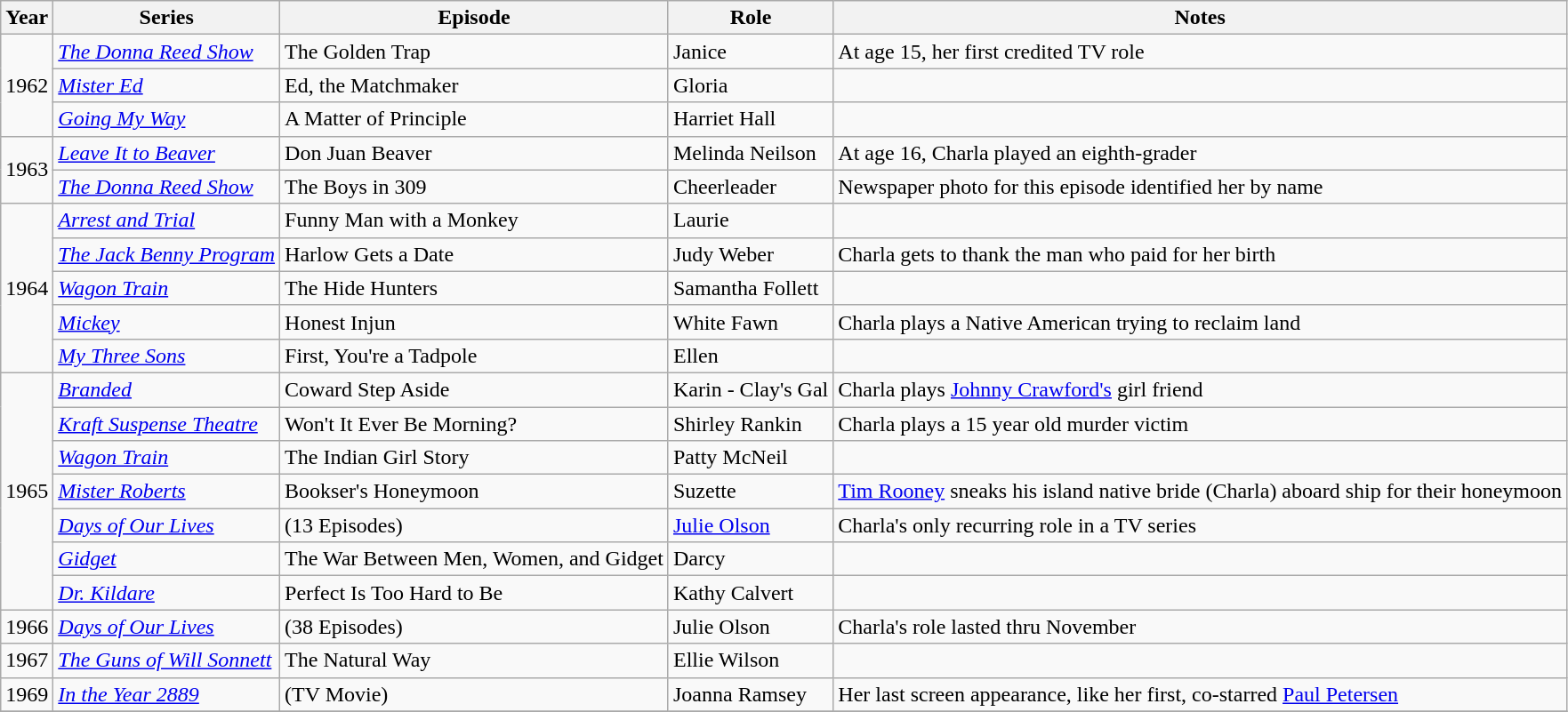<table class="wikitable sortable plainrowheaders">
<tr>
<th scope="col">Year</th>
<th scope="col">Series</th>
<th scope="col">Episode</th>
<th scope="col">Role</th>
<th scope="col">Notes</th>
</tr>
<tr>
<td rowspan=3>1962</td>
<td><em><a href='#'>The Donna Reed Show</a></em></td>
<td>The Golden Trap</td>
<td>Janice</td>
<td>At age 15, her first credited TV role</td>
</tr>
<tr>
<td><em><a href='#'>Mister Ed</a></em></td>
<td>Ed, the Matchmaker</td>
<td>Gloria</td>
<td></td>
</tr>
<tr>
<td><em><a href='#'>Going My Way</a></em></td>
<td>A Matter of Principle</td>
<td>Harriet Hall</td>
<td></td>
</tr>
<tr>
<td rowspan=2>1963</td>
<td><em><a href='#'>Leave It to Beaver</a></em></td>
<td>Don Juan Beaver</td>
<td>Melinda Neilson</td>
<td>At age 16, Charla played an eighth-grader</td>
</tr>
<tr>
<td><em><a href='#'>The Donna Reed Show</a></em></td>
<td>The Boys in 309</td>
<td>Cheerleader</td>
<td>Newspaper photo for this episode identified her by name</td>
</tr>
<tr>
<td rowspan=5>1964</td>
<td><em><a href='#'>Arrest and Trial</a></em></td>
<td>Funny Man with a Monkey</td>
<td>Laurie</td>
<td></td>
</tr>
<tr>
<td><em><a href='#'>The Jack Benny Program</a></em></td>
<td>Harlow Gets a Date</td>
<td>Judy Weber</td>
<td>Charla gets to thank the man who paid for her birth</td>
</tr>
<tr>
<td><em><a href='#'>Wagon Train</a></em></td>
<td>The Hide Hunters</td>
<td>Samantha Follett</td>
<td></td>
</tr>
<tr>
<td><em><a href='#'>Mickey</a></em></td>
<td>Honest Injun</td>
<td>White Fawn</td>
<td>Charla plays a Native American trying to reclaim land</td>
</tr>
<tr>
<td><em><a href='#'>My Three Sons</a></em></td>
<td>First, You're a Tadpole</td>
<td>Ellen</td>
<td></td>
</tr>
<tr>
<td rowspan=7>1965</td>
<td><em><a href='#'>Branded</a></em></td>
<td>Coward Step Aside</td>
<td>Karin - Clay's Gal</td>
<td>Charla plays <a href='#'>Johnny Crawford's</a> girl friend</td>
</tr>
<tr>
<td><em><a href='#'>Kraft Suspense Theatre</a></em></td>
<td>Won't It Ever Be Morning?</td>
<td>Shirley Rankin</td>
<td>Charla plays a 15 year old murder victim</td>
</tr>
<tr>
<td><em><a href='#'>Wagon Train</a></em></td>
<td>The Indian Girl Story</td>
<td>Patty McNeil</td>
<td></td>
</tr>
<tr>
<td><em><a href='#'>Mister Roberts</a></em></td>
<td>Bookser's Honeymoon</td>
<td>Suzette</td>
<td><a href='#'>Tim Rooney</a> sneaks his island native bride (Charla) aboard ship for their honeymoon</td>
</tr>
<tr>
<td><em><a href='#'>Days of Our Lives</a></em></td>
<td>(13 Episodes)</td>
<td><a href='#'>Julie Olson</a></td>
<td>Charla's only recurring role in a TV series</td>
</tr>
<tr>
<td><em><a href='#'>Gidget</a></em></td>
<td>The War Between Men, Women, and Gidget</td>
<td>Darcy</td>
<td></td>
</tr>
<tr>
<td><em><a href='#'>Dr. Kildare</a></em></td>
<td>Perfect Is Too Hard to Be</td>
<td>Kathy Calvert</td>
<td></td>
</tr>
<tr>
<td>1966</td>
<td><em><a href='#'>Days of Our Lives</a></em></td>
<td>(38 Episodes)</td>
<td>Julie Olson</td>
<td>Charla's role lasted thru November</td>
</tr>
<tr>
<td>1967</td>
<td><em><a href='#'>The Guns of Will Sonnett</a></em></td>
<td>The Natural Way</td>
<td>Ellie Wilson</td>
<td></td>
</tr>
<tr>
<td>1969</td>
<td><em><a href='#'>In the Year 2889</a></em></td>
<td>(TV Movie)</td>
<td>Joanna Ramsey</td>
<td>Her last screen appearance, like her first, co-starred <a href='#'>Paul Petersen</a></td>
</tr>
<tr>
</tr>
</table>
